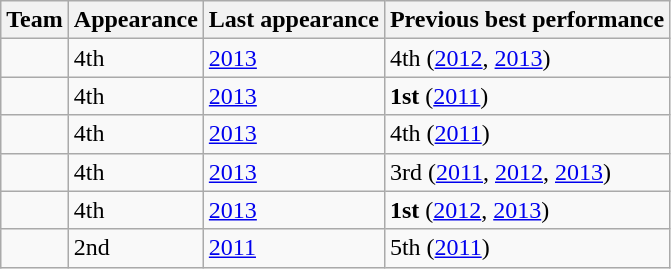<table class="wikitable sortable">
<tr>
<th>Team</th>
<th>Appearance</th>
<th>Last appearance</th>
<th>Previous best performance</th>
</tr>
<tr>
<td></td>
<td>4th</td>
<td><a href='#'>2013</a></td>
<td>4th (<a href='#'>2012</a>, <a href='#'>2013</a>)</td>
</tr>
<tr>
<td></td>
<td>4th</td>
<td><a href='#'>2013</a></td>
<td><strong>1st</strong> (<a href='#'>2011</a>)</td>
</tr>
<tr>
<td></td>
<td>4th</td>
<td><a href='#'>2013</a></td>
<td>4th (<a href='#'>2011</a>)</td>
</tr>
<tr>
<td></td>
<td>4th</td>
<td><a href='#'>2013</a></td>
<td>3rd (<a href='#'>2011</a>, <a href='#'>2012</a>, <a href='#'>2013</a>)</td>
</tr>
<tr>
<td></td>
<td>4th</td>
<td><a href='#'>2013</a></td>
<td><strong>1st</strong> (<a href='#'>2012</a>, <a href='#'>2013</a>)</td>
</tr>
<tr>
<td></td>
<td>2nd</td>
<td><a href='#'>2011</a></td>
<td>5th (<a href='#'>2011</a>)</td>
</tr>
</table>
